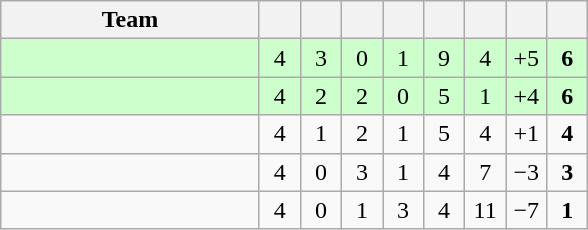<table class="wikitable" style="text-align:center">
<tr>
<th width=165>Team</th>
<th width=20></th>
<th width=20></th>
<th width=20></th>
<th width=20></th>
<th width=20></th>
<th width=20></th>
<th width=20></th>
<th width=20></th>
</tr>
<tr bgcolor=ccffcc>
<td align=left></td>
<td>4</td>
<td>3</td>
<td>0</td>
<td>1</td>
<td>9</td>
<td>4</td>
<td>+5</td>
<td><strong>6</strong></td>
</tr>
<tr bgcolor=ccffcc>
<td align=left></td>
<td>4</td>
<td>2</td>
<td>2</td>
<td>0</td>
<td>5</td>
<td>1</td>
<td>+4</td>
<td><strong>6</strong></td>
</tr>
<tr>
<td align=left></td>
<td>4</td>
<td>1</td>
<td>2</td>
<td>1</td>
<td>5</td>
<td>4</td>
<td>+1</td>
<td><strong>4</strong></td>
</tr>
<tr>
<td align=left></td>
<td>4</td>
<td>0</td>
<td>3</td>
<td>1</td>
<td>4</td>
<td>7</td>
<td>−3</td>
<td><strong>3</strong></td>
</tr>
<tr>
<td align=left></td>
<td>4</td>
<td>0</td>
<td>1</td>
<td>3</td>
<td>4</td>
<td>11</td>
<td>−7</td>
<td><strong>1</strong></td>
</tr>
</table>
